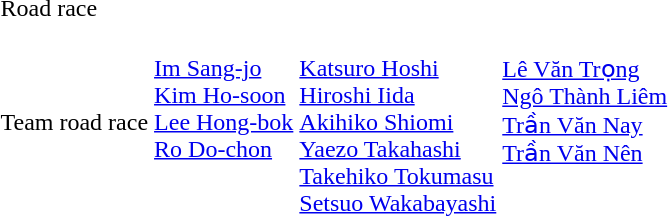<table>
<tr>
<td>Road race</td>
<td></td>
<td></td>
<td></td>
</tr>
<tr>
<td>Team road race</td>
<td valign=top><br><a href='#'>Im Sang-jo</a><br><a href='#'>Kim Ho-soon</a><br><a href='#'>Lee Hong-bok</a><br><a href='#'>Ro Do-chon</a></td>
<td><br><a href='#'>Katsuro Hoshi</a><br><a href='#'>Hiroshi Iida</a><br><a href='#'>Akihiko Shiomi</a><br><a href='#'>Yaezo Takahashi</a><br><a href='#'>Takehiko Tokumasu</a><br><a href='#'>Setsuo Wakabayashi</a></td>
<td valign=top><br><a href='#'>Lê Văn Trọng</a><br><a href='#'>Ngô Thành Liêm</a><br><a href='#'>Trần Văn Nay</a><br><a href='#'>Trần Văn Nên</a></td>
</tr>
</table>
